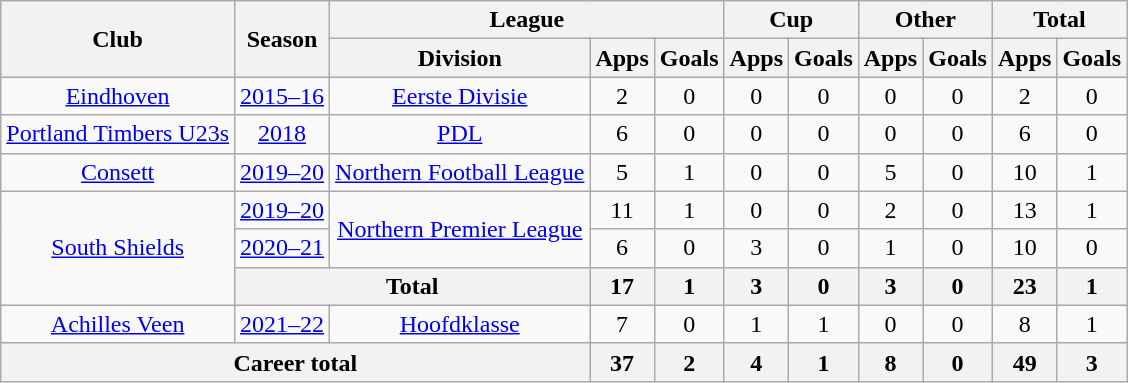<table class="wikitable" style="text-align: center">
<tr>
<th rowspan="2">Club</th>
<th rowspan="2">Season</th>
<th colspan="3">League</th>
<th colspan="2">Cup</th>
<th colspan="2">Other</th>
<th colspan="2">Total</th>
</tr>
<tr>
<th>Division</th>
<th>Apps</th>
<th>Goals</th>
<th>Apps</th>
<th>Goals</th>
<th>Apps</th>
<th>Goals</th>
<th>Apps</th>
<th>Goals</th>
</tr>
<tr>
<td><a href='#'>Eindhoven</a></td>
<td><a href='#'>2015–16</a></td>
<td><a href='#'>Eerste Divisie</a></td>
<td>2</td>
<td>0</td>
<td>0</td>
<td>0</td>
<td>0</td>
<td>0</td>
<td>2</td>
<td>0</td>
</tr>
<tr>
<td><a href='#'>Portland Timbers U23s</a></td>
<td><a href='#'>2018</a></td>
<td><a href='#'>PDL</a></td>
<td>6</td>
<td>0</td>
<td>0</td>
<td>0</td>
<td>0</td>
<td>0</td>
<td>6</td>
<td>0</td>
</tr>
<tr>
<td><a href='#'>Consett</a></td>
<td><a href='#'>2019–20</a></td>
<td><a href='#'>Northern Football League</a></td>
<td>5</td>
<td>1</td>
<td>0</td>
<td>0</td>
<td>5</td>
<td>0</td>
<td>10</td>
<td>1</td>
</tr>
<tr>
<td rowspan="3"><a href='#'>South Shields</a></td>
<td><a href='#'>2019–20</a></td>
<td rowspan="2"><a href='#'>Northern Premier League</a></td>
<td>11</td>
<td>1</td>
<td>0</td>
<td>0</td>
<td>2</td>
<td>0</td>
<td>13</td>
<td>1</td>
</tr>
<tr>
<td><a href='#'>2020–21</a></td>
<td>6</td>
<td>0</td>
<td>3</td>
<td>0</td>
<td>1</td>
<td>0</td>
<td>10</td>
<td>0</td>
</tr>
<tr>
<th colspan="2"><strong>Total</strong></th>
<th>17</th>
<th>1</th>
<th>3</th>
<th>0</th>
<th>3</th>
<th>0</th>
<th>23</th>
<th>1</th>
</tr>
<tr>
<td><a href='#'>Achilles Veen</a></td>
<td><a href='#'>2021–22</a></td>
<td><a href='#'>Hoofdklasse</a></td>
<td>7</td>
<td>0</td>
<td>1</td>
<td>1</td>
<td>0</td>
<td>0</td>
<td>8</td>
<td>1</td>
</tr>
<tr>
<th colspan="3"><strong>Career total</strong></th>
<th>37</th>
<th>2</th>
<th>4</th>
<th>1</th>
<th>8</th>
<th>0</th>
<th>49</th>
<th>3</th>
</tr>
</table>
